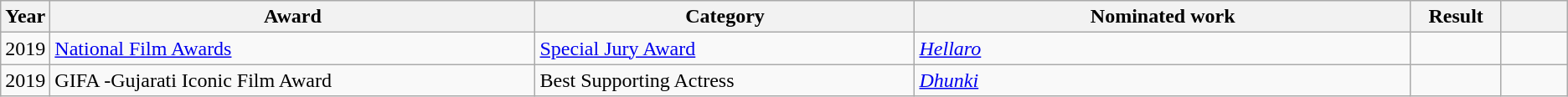<table class=wikitable>
<tr>
<th scope="col" style="width:1em;">Year</th>
<th scope="col" style="width:39em;">Award</th>
<th scope="col" style="width:29em;">Category</th>
<th scope="col" style="width:39em;">Nominated work</th>
<th scope="col" style="width:5em;">Result</th>
<th scope="col" style="width:5em;"></th>
</tr>
<tr>
<td>2019</td>
<td><a href='#'>National Film Awards</a></td>
<td><a href='#'>Special Jury Award</a></td>
<td><em><a href='#'>Hellaro</a></em></td>
<td></td>
<td></td>
</tr>
<tr>
<td>2019</td>
<td>GIFA -Gujarati Iconic Film Award</td>
<td>Best Supporting Actress</td>
<td><em><a href='#'>Dhunki</a></em></td>
<td></td>
<td></td>
</tr>
</table>
